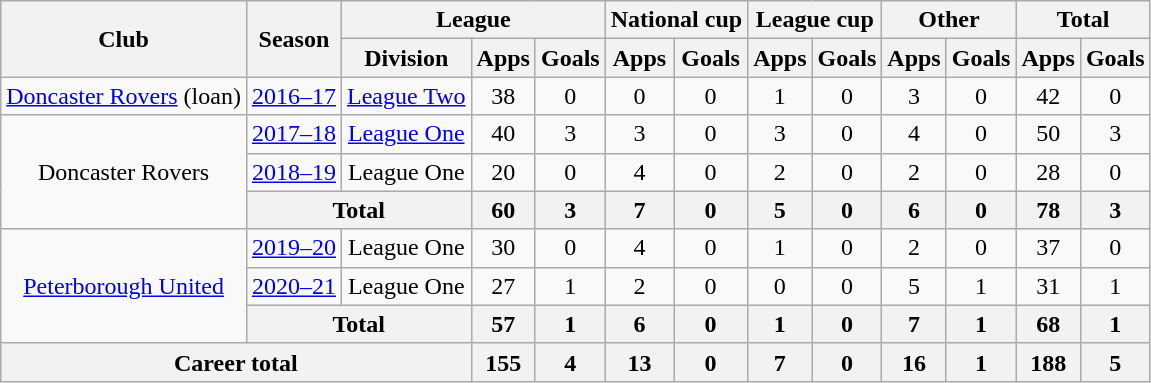<table class="wikitable" style="text-align:center">
<tr>
<th rowspan="2">Club</th>
<th rowspan="2">Season</th>
<th colspan="3">League</th>
<th colspan="2">National cup</th>
<th colspan="2">League cup</th>
<th colspan="2">Other</th>
<th colspan="2">Total</th>
</tr>
<tr>
<th>Division</th>
<th>Apps</th>
<th>Goals</th>
<th>Apps</th>
<th>Goals</th>
<th>Apps</th>
<th>Goals</th>
<th>Apps</th>
<th>Goals</th>
<th>Apps</th>
<th>Goals</th>
</tr>
<tr>
<td><a href='#'>Doncaster Rovers</a> (loan)</td>
<td><a href='#'>2016–17</a></td>
<td><a href='#'>League Two</a></td>
<td>38</td>
<td>0</td>
<td>0</td>
<td>0</td>
<td>1</td>
<td>0</td>
<td>3</td>
<td>0</td>
<td>42</td>
<td>0</td>
</tr>
<tr>
<td rowspan="3">Doncaster Rovers</td>
<td><a href='#'>2017–18</a></td>
<td><a href='#'>League One</a></td>
<td>40</td>
<td>3</td>
<td>3</td>
<td>0</td>
<td>3</td>
<td>0</td>
<td>4</td>
<td>0</td>
<td>50</td>
<td>3</td>
</tr>
<tr>
<td><a href='#'>2018–19</a></td>
<td>League One</td>
<td>20</td>
<td>0</td>
<td>4</td>
<td>0</td>
<td>2</td>
<td>0</td>
<td>2</td>
<td>0</td>
<td>28</td>
<td>0</td>
</tr>
<tr>
<th colspan="2">Total</th>
<th>60</th>
<th>3</th>
<th>7</th>
<th>0</th>
<th>5</th>
<th>0</th>
<th>6</th>
<th>0</th>
<th>78</th>
<th>3</th>
</tr>
<tr>
<td rowspan="3"><a href='#'>Peterborough United</a></td>
<td><a href='#'>2019–20</a></td>
<td>League One</td>
<td>30</td>
<td>0</td>
<td>4</td>
<td>0</td>
<td>1</td>
<td>0</td>
<td>2</td>
<td>0</td>
<td>37</td>
<td>0</td>
</tr>
<tr>
<td><a href='#'>2020–21</a></td>
<td>League One</td>
<td>27</td>
<td>1</td>
<td>2</td>
<td>0</td>
<td>0</td>
<td>0</td>
<td>5</td>
<td>1</td>
<td>31</td>
<td>1</td>
</tr>
<tr>
<th colspan="2">Total</th>
<th>57</th>
<th>1</th>
<th>6</th>
<th>0</th>
<th>1</th>
<th>0</th>
<th>7</th>
<th>1</th>
<th>68</th>
<th>1</th>
</tr>
<tr>
<th colspan="3">Career total</th>
<th>155</th>
<th>4</th>
<th>13</th>
<th>0</th>
<th>7</th>
<th>0</th>
<th>16</th>
<th>1</th>
<th>188</th>
<th>5</th>
</tr>
</table>
